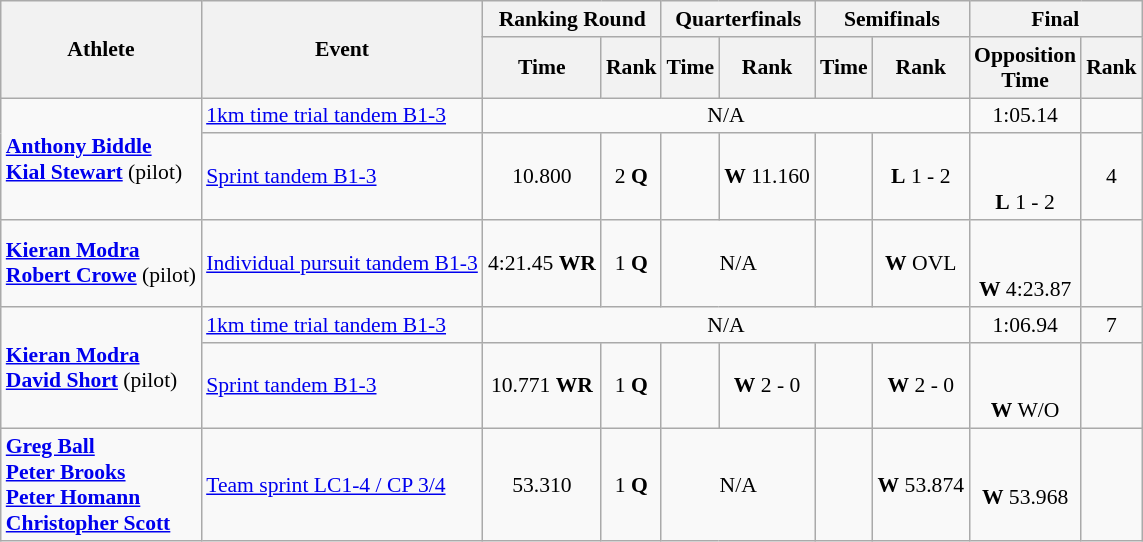<table class=wikitable style="font-size:90%">
<tr>
<th rowspan="2">Athlete</th>
<th rowspan="2">Event</th>
<th colspan="2">Ranking Round</th>
<th colspan="2">Quarterfinals</th>
<th colspan="2">Semifinals</th>
<th colspan="2">Final</th>
</tr>
<tr>
<th>Time</th>
<th>Rank</th>
<th>Time</th>
<th>Rank</th>
<th>Time</th>
<th>Rank</th>
<th>Opposition<br>Time</th>
<th>Rank</th>
</tr>
<tr>
<td rowspan="2"><strong><a href='#'>Anthony Biddle</a></strong><br> <strong><a href='#'>Kial Stewart</a></strong> (pilot)</td>
<td><a href='#'>1km time trial tandem B1-3</a></td>
<td align="center" colspan="6">N/A</td>
<td align="center">1:05.14</td>
<td align="center"></td>
</tr>
<tr>
<td><a href='#'>Sprint tandem B1-3</a></td>
<td align="center">10.800</td>
<td align="center">2 <strong>Q</strong></td>
<td align="center"><br> </td>
<td align="center"><strong>W</strong> 11.160</td>
<td align="center"><br> </td>
<td align="center"><strong>L</strong> 1 - 2</td>
<td align="center"><br> <br> <strong>L</strong> 1 - 2</td>
<td align="center">4</td>
</tr>
<tr>
<td><strong><a href='#'>Kieran Modra</a></strong><br> <strong><a href='#'>Robert Crowe</a></strong> (pilot)</td>
<td><a href='#'>Individual pursuit tandem B1-3</a></td>
<td align="center">4:21.45 <strong>WR</strong></td>
<td align="center">1 <strong>Q</strong></td>
<td align="center" colspan="2">N/A</td>
<td align="center"><br> </td>
<td align="center"><strong>W</strong> OVL</td>
<td align="center"><br> <br> <strong>W</strong> 4:23.87</td>
<td align="center"></td>
</tr>
<tr>
<td rowspan="2"><strong><a href='#'>Kieran Modra</a></strong><br> <strong><a href='#'>David Short</a></strong> (pilot)</td>
<td><a href='#'>1km time trial tandem B1-3</a></td>
<td align="center" colspan="6">N/A</td>
<td align="center">1:06.94</td>
<td align="center">7</td>
</tr>
<tr>
<td><a href='#'>Sprint tandem B1-3</a></td>
<td align="center">10.771 <strong>WR</strong></td>
<td align="center">1 <strong>Q</strong></td>
<td align="center"><br> </td>
<td align="center"><strong>W</strong> 2 - 0</td>
<td align="center"><br> </td>
<td align="center"><strong>W</strong> 2 - 0</td>
<td align="center"><br> <br> <strong>W</strong> W/O</td>
<td align="center"></td>
</tr>
<tr>
<td><strong><a href='#'>Greg Ball</a></strong><br> <strong><a href='#'>Peter Brooks</a></strong><br> <strong><a href='#'>Peter Homann</a></strong><br> <strong><a href='#'>Christopher Scott</a></strong></td>
<td><a href='#'>Team sprint LC1-4 / CP 3/4</a></td>
<td align="center">53.310</td>
<td align="center">1 <strong>Q</strong></td>
<td align="center" colspan="2">N/A</td>
<td align="center"></td>
<td align="center"><strong>W</strong> 53.874</td>
<td align="center"><br> <strong>W</strong> 53.968</td>
<td align="center"></td>
</tr>
</table>
